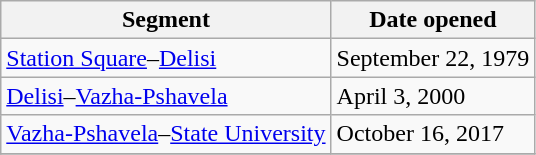<table class="wikitable" style="border-collapse: collapse; text-align: left;">
<tr>
<th>Segment</th>
<th>Date opened</th>
</tr>
<tr>
<td style="text-align: left;"><a href='#'>Station Square</a>–<a href='#'>Delisi</a></td>
<td>September 22, 1979</td>
</tr>
<tr>
<td style="text-align: left;"><a href='#'>Delisi</a>–<a href='#'>Vazha-Pshavela</a></td>
<td>April 3, 2000</td>
</tr>
<tr>
<td style="text-align: left;"><a href='#'>Vazha-Pshavela</a>–<a href='#'>State University</a></td>
<td>October 16, 2017</td>
</tr>
<tr>
</tr>
</table>
